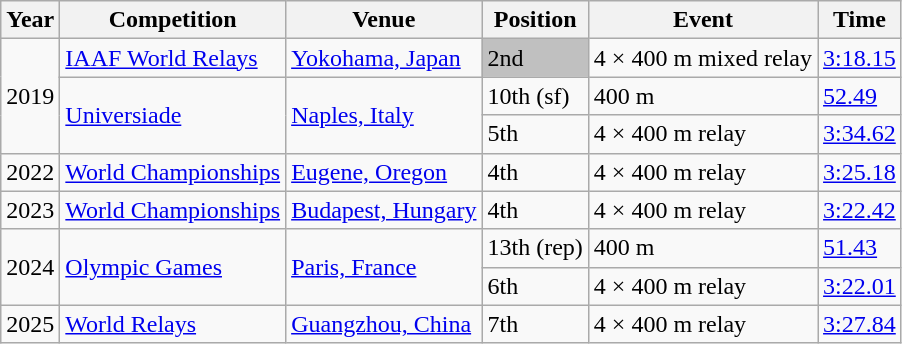<table class="wikitable">
<tr>
<th>Year</th>
<th>Competition</th>
<th>Venue</th>
<th>Position</th>
<th>Event</th>
<th>Time</th>
</tr>
<tr>
<td rowspan="3">2019</td>
<td><a href='#'>IAAF World Relays</a></td>
<td><a href='#'>Yokohama, Japan</a></td>
<td bgcolor=silver>2nd</td>
<td>4 × 400 m mixed relay</td>
<td><a href='#'>3:18.15</a></td>
</tr>
<tr>
<td rowspan="2"><a href='#'>Universiade</a></td>
<td rowspan="2"><a href='#'>Naples, Italy</a></td>
<td>10th (sf)</td>
<td>400 m</td>
<td><a href='#'>52.49</a></td>
</tr>
<tr>
<td>5th</td>
<td>4 × 400 m relay</td>
<td><a href='#'>3:34.62</a></td>
</tr>
<tr>
<td>2022</td>
<td><a href='#'>World Championships</a></td>
<td><a href='#'>Eugene, Oregon</a></td>
<td>4th</td>
<td>4 × 400 m relay</td>
<td><a href='#'>3:25.18</a></td>
</tr>
<tr>
<td>2023</td>
<td><a href='#'>World Championships</a></td>
<td><a href='#'>Budapest, Hungary</a></td>
<td>4th</td>
<td>4 × 400 m relay</td>
<td><a href='#'>3:22.42</a></td>
</tr>
<tr>
<td rowspan=2>2024</td>
<td rowspan=2><a href='#'>Olympic Games</a></td>
<td rowspan=2><a href='#'>Paris, France</a></td>
<td>13th (rep)</td>
<td>400 m</td>
<td><a href='#'>51.43</a></td>
</tr>
<tr>
<td>6th</td>
<td>4 × 400 m relay</td>
<td><a href='#'>3:22.01</a></td>
</tr>
<tr>
<td>2025</td>
<td align=left><a href='#'>World Relays</a></td>
<td align=left><a href='#'>Guangzhou, China</a></td>
<td>7th</td>
<td>4 × 400 m relay</td>
<td><a href='#'>3:27.84</a></td>
</tr>
</table>
